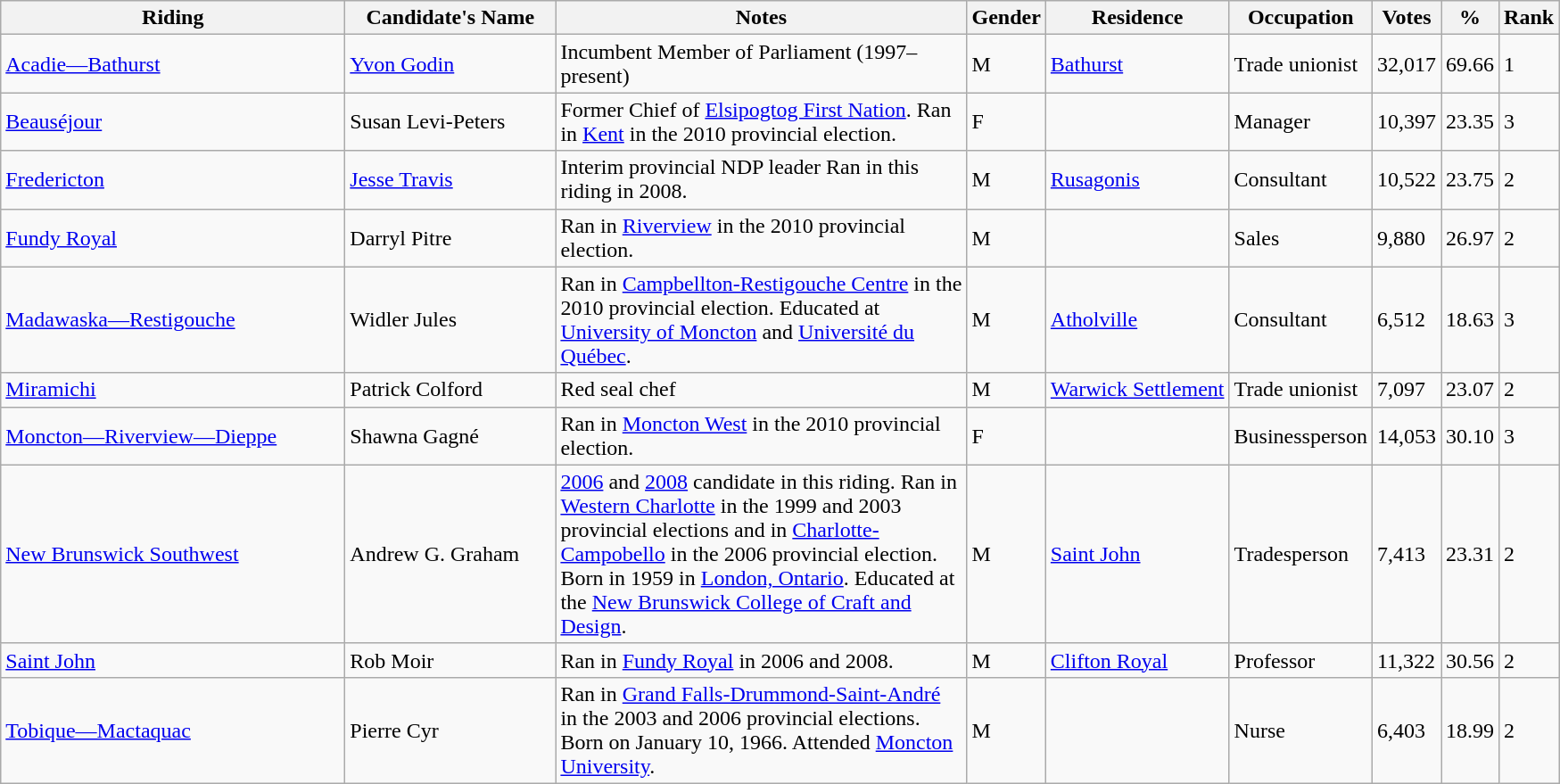<table class="wikitable sortable">
<tr>
<th style="width:250px;">Riding<br></th>
<th style="width:150px;">Candidate's Name</th>
<th style="width:300px;">Notes</th>
<th>Gender</th>
<th>Residence</th>
<th>Occupation</th>
<th>Votes</th>
<th>%</th>
<th>Rank</th>
</tr>
<tr>
<td><a href='#'>Acadie—Bathurst</a></td>
<td><a href='#'>Yvon Godin</a></td>
<td>Incumbent Member of Parliament (1997–present)</td>
<td>M</td>
<td><a href='#'>Bathurst</a></td>
<td>Trade unionist</td>
<td>32,017</td>
<td>69.66</td>
<td>1</td>
</tr>
<tr>
<td><a href='#'>Beauséjour</a></td>
<td>Susan Levi-Peters</td>
<td>Former Chief of <a href='#'>Elsipogtog First Nation</a>. Ran in <a href='#'>Kent</a> in the 2010 provincial election.</td>
<td>F</td>
<td></td>
<td>Manager</td>
<td>10,397</td>
<td>23.35</td>
<td>3</td>
</tr>
<tr>
<td><a href='#'>Fredericton</a></td>
<td><a href='#'>Jesse Travis</a></td>
<td>Interim provincial NDP leader Ran in this riding in 2008.</td>
<td>M</td>
<td><a href='#'>Rusagonis</a></td>
<td>Consultant</td>
<td>10,522</td>
<td>23.75</td>
<td>2</td>
</tr>
<tr>
<td><a href='#'>Fundy Royal</a></td>
<td>Darryl Pitre</td>
<td>Ran in <a href='#'>Riverview</a> in the 2010 provincial election.</td>
<td>M</td>
<td></td>
<td>Sales</td>
<td>9,880</td>
<td>26.97</td>
<td>2</td>
</tr>
<tr>
<td><a href='#'>Madawaska—Restigouche</a></td>
<td>Widler Jules</td>
<td>Ran in <a href='#'>Campbellton-Restigouche Centre</a> in the 2010 provincial election. Educated at <a href='#'>University of Moncton</a> and <a href='#'>Université du Québec</a>.</td>
<td>M</td>
<td><a href='#'>Atholville</a></td>
<td>Consultant</td>
<td>6,512</td>
<td>18.63</td>
<td>3</td>
</tr>
<tr>
<td><a href='#'>Miramichi</a></td>
<td>Patrick Colford</td>
<td>Red seal chef</td>
<td>M</td>
<td><a href='#'>Warwick Settlement</a></td>
<td>Trade unionist</td>
<td>7,097</td>
<td>23.07</td>
<td>2</td>
</tr>
<tr>
<td><a href='#'>Moncton—Riverview—Dieppe</a></td>
<td>Shawna Gagné</td>
<td>Ran in <a href='#'>Moncton West</a> in the 2010 provincial election.</td>
<td>F</td>
<td></td>
<td>Businessperson</td>
<td>14,053</td>
<td>30.10</td>
<td>3</td>
</tr>
<tr>
<td><a href='#'>New Brunswick Southwest</a></td>
<td>Andrew G. Graham</td>
<td><a href='#'>2006</a> and <a href='#'>2008</a> candidate in this riding. Ran in <a href='#'>Western Charlotte</a> in the 1999 and 2003 provincial elections and in <a href='#'>Charlotte-Campobello</a> in the 2006 provincial election. Born in 1959 in <a href='#'>London, Ontario</a>. Educated at the <a href='#'>New Brunswick College of Craft and Design</a>.</td>
<td>M</td>
<td><a href='#'>Saint John</a></td>
<td>Tradesperson</td>
<td>7,413</td>
<td>23.31</td>
<td>2</td>
</tr>
<tr>
<td><a href='#'>Saint John</a></td>
<td>Rob Moir</td>
<td>Ran in <a href='#'>Fundy Royal</a> in 2006 and 2008.</td>
<td>M</td>
<td><a href='#'>Clifton Royal</a></td>
<td>Professor</td>
<td>11,322</td>
<td>30.56</td>
<td>2</td>
</tr>
<tr>
<td><a href='#'>Tobique—Mactaquac</a></td>
<td>Pierre Cyr</td>
<td>Ran in <a href='#'>Grand Falls-Drummond-Saint-André</a> in the 2003 and 2006 provincial elections. Born on January 10, 1966. Attended <a href='#'>Moncton University</a>.</td>
<td>M</td>
<td></td>
<td>Nurse</td>
<td>6,403</td>
<td>18.99</td>
<td>2</td>
</tr>
</table>
